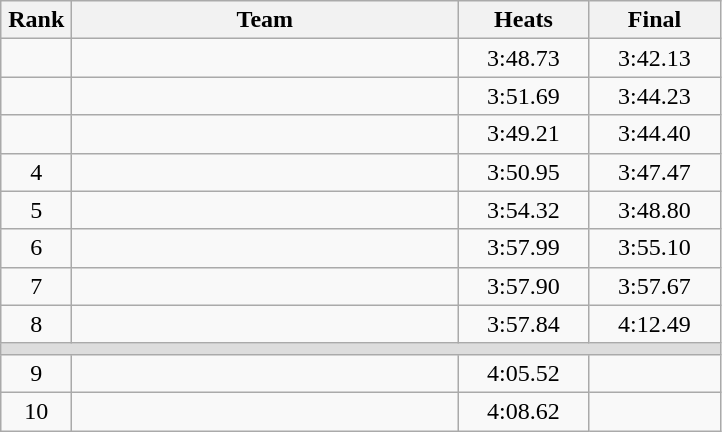<table class=wikitable style="text-align:center">
<tr>
<th width=40>Rank</th>
<th width=250>Team</th>
<th width=80>Heats</th>
<th width=80>Final</th>
</tr>
<tr>
<td></td>
<td align=left></td>
<td>3:48.73</td>
<td>3:42.13</td>
</tr>
<tr>
<td></td>
<td align=left></td>
<td>3:51.69</td>
<td>3:44.23</td>
</tr>
<tr>
<td></td>
<td align=left></td>
<td>3:49.21</td>
<td>3:44.40</td>
</tr>
<tr>
<td>4</td>
<td align=left></td>
<td>3:50.95</td>
<td>3:47.47</td>
</tr>
<tr>
<td>5</td>
<td align=left></td>
<td>3:54.32</td>
<td>3:48.80</td>
</tr>
<tr>
<td>6</td>
<td align=left></td>
<td>3:57.99</td>
<td>3:55.10</td>
</tr>
<tr>
<td>7</td>
<td align=left></td>
<td>3:57.90</td>
<td>3:57.67</td>
</tr>
<tr>
<td>8</td>
<td align=left></td>
<td>3:57.84</td>
<td>4:12.49</td>
</tr>
<tr bgcolor=#DDDDDD>
<td colspan=4></td>
</tr>
<tr>
<td>9</td>
<td align=left></td>
<td>4:05.52</td>
<td></td>
</tr>
<tr>
<td>10</td>
<td align=left></td>
<td>4:08.62</td>
<td></td>
</tr>
</table>
